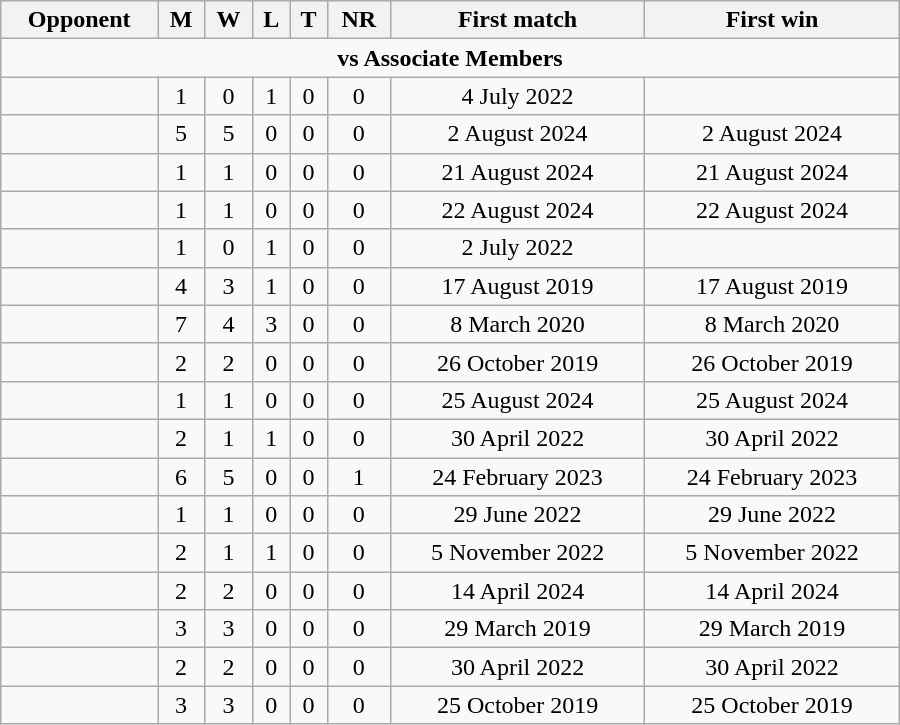<table class="wikitable" style="text-align: center; width: 600px;">
<tr>
<th>Opponent</th>
<th>M</th>
<th>W</th>
<th>L</th>
<th>T</th>
<th>NR</th>
<th>First match</th>
<th>First win</th>
</tr>
<tr>
<td colspan="8" style="text-align:center;"><strong>vs Associate Members</strong></td>
</tr>
<tr>
<td align=left></td>
<td>1</td>
<td>0</td>
<td>1</td>
<td>0</td>
<td>0</td>
<td>4 July 2022</td>
<td></td>
</tr>
<tr>
<td align=left></td>
<td>5</td>
<td>5</td>
<td>0</td>
<td>0</td>
<td>0</td>
<td>2 August 2024</td>
<td>2 August 2024</td>
</tr>
<tr>
<td align=left></td>
<td>1</td>
<td>1</td>
<td>0</td>
<td>0</td>
<td>0</td>
<td>21 August 2024</td>
<td>21 August 2024</td>
</tr>
<tr>
<td align=left></td>
<td>1</td>
<td>1</td>
<td>0</td>
<td>0</td>
<td>0</td>
<td>22 August 2024</td>
<td>22 August 2024</td>
</tr>
<tr>
<td align=left></td>
<td>1</td>
<td>0</td>
<td>1</td>
<td>0</td>
<td>0</td>
<td>2 July 2022</td>
<td></td>
</tr>
<tr>
<td align=left></td>
<td>4</td>
<td>3</td>
<td>1</td>
<td>0</td>
<td>0</td>
<td>17 August 2019</td>
<td>17 August 2019</td>
</tr>
<tr>
<td align=left></td>
<td>7</td>
<td>4</td>
<td>3</td>
<td>0</td>
<td>0</td>
<td>8 March 2020</td>
<td>8 March 2020</td>
</tr>
<tr>
<td align=left></td>
<td>2</td>
<td>2</td>
<td>0</td>
<td>0</td>
<td>0</td>
<td>26 October 2019</td>
<td>26 October 2019</td>
</tr>
<tr>
<td align=left></td>
<td>1</td>
<td>1</td>
<td>0</td>
<td>0</td>
<td>0</td>
<td>25 August 2024</td>
<td>25 August 2024</td>
</tr>
<tr>
<td align=left></td>
<td>2</td>
<td>1</td>
<td>1</td>
<td>0</td>
<td>0</td>
<td>30 April 2022</td>
<td>30 April 2022</td>
</tr>
<tr>
<td align=left></td>
<td>6</td>
<td>5</td>
<td>0</td>
<td>0</td>
<td>1</td>
<td>24 February 2023</td>
<td>24 February 2023</td>
</tr>
<tr>
<td align=left></td>
<td>1</td>
<td>1</td>
<td>0</td>
<td>0</td>
<td>0</td>
<td>29 June 2022</td>
<td>29 June 2022</td>
</tr>
<tr>
<td align=left></td>
<td>2</td>
<td>1</td>
<td>1</td>
<td>0</td>
<td>0</td>
<td>5 November 2022</td>
<td>5 November 2022</td>
</tr>
<tr>
<td align=left></td>
<td>2</td>
<td>2</td>
<td>0</td>
<td>0</td>
<td>0</td>
<td>14 April 2024</td>
<td>14 April 2024</td>
</tr>
<tr>
<td align=left></td>
<td>3</td>
<td>3</td>
<td>0</td>
<td>0</td>
<td>0</td>
<td>29 March 2019</td>
<td>29 March 2019</td>
</tr>
<tr>
<td align=left></td>
<td>2</td>
<td>2</td>
<td>0</td>
<td>0</td>
<td>0</td>
<td>30 April 2022</td>
<td>30 April 2022</td>
</tr>
<tr>
<td align=left></td>
<td>3</td>
<td>3</td>
<td>0</td>
<td>0</td>
<td>0</td>
<td>25 October 2019</td>
<td>25 October 2019</td>
</tr>
</table>
